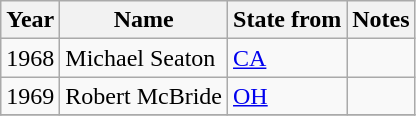<table class=wikitable>
<tr>
<th>Year</th>
<th>Name</th>
<th>State from</th>
<th>Notes</th>
</tr>
<tr>
<td>1968</td>
<td>Michael Seaton</td>
<td><a href='#'>CA</a></td>
<td></td>
</tr>
<tr>
<td>1969</td>
<td>Robert McBride</td>
<td><a href='#'>OH</a></td>
<td></td>
</tr>
<tr>
</tr>
</table>
